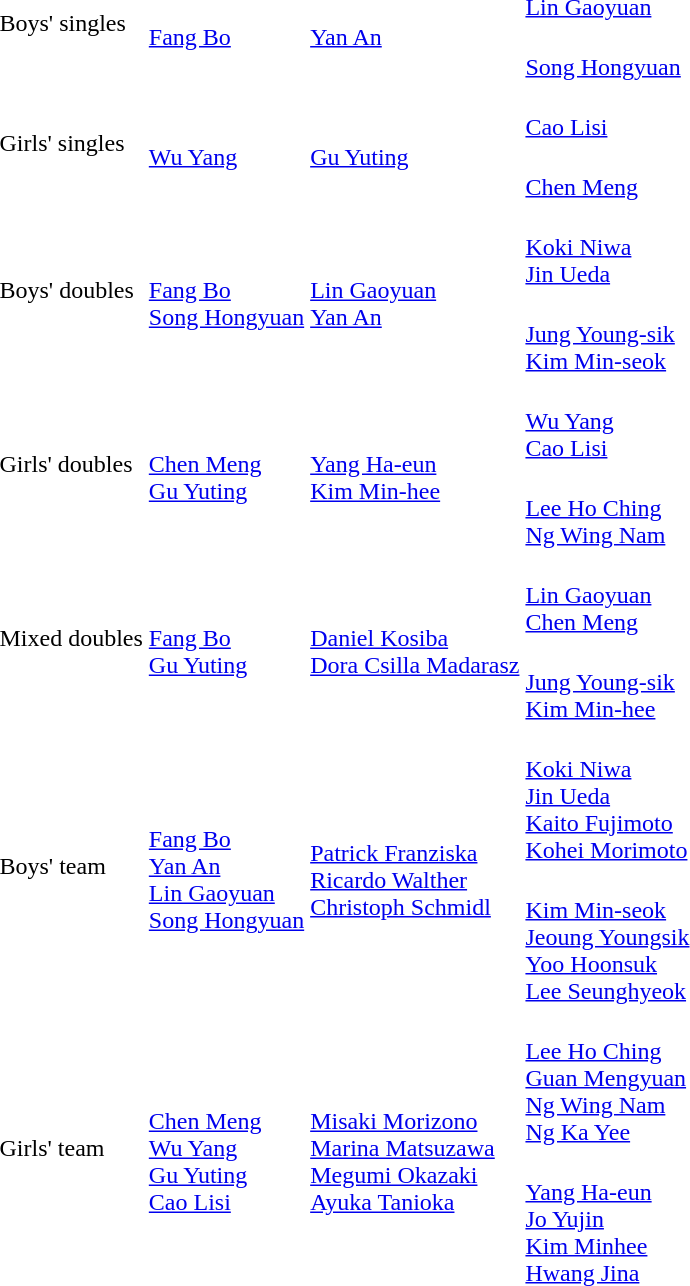<table>
<tr>
<td rowspan=2>Boys' singles</td>
<td rowspan=2><br><a href='#'>Fang Bo</a></td>
<td rowspan=2><br><a href='#'>Yan An</a></td>
<td><br><a href='#'>Lin Gaoyuan</a></td>
</tr>
<tr>
<td><br><a href='#'>Song Hongyuan</a></td>
</tr>
<tr>
<td rowspan=2>Girls' singles</td>
<td rowspan=2><br><a href='#'>Wu Yang</a></td>
<td rowspan=2><br><a href='#'>Gu Yuting</a></td>
<td><br><a href='#'>Cao Lisi</a></td>
</tr>
<tr>
<td><br><a href='#'>Chen Meng</a></td>
</tr>
<tr>
<td rowspan=2>Boys' doubles</td>
<td rowspan=2><br><a href='#'>Fang Bo</a><br><a href='#'>Song Hongyuan</a></td>
<td rowspan=2><br><a href='#'>Lin Gaoyuan</a><br><a href='#'>Yan An</a></td>
<td><br><a href='#'>Koki Niwa</a><br><a href='#'>Jin Ueda</a></td>
</tr>
<tr>
<td><br><a href='#'>Jung Young-sik</a><br><a href='#'>Kim Min-seok</a></td>
</tr>
<tr>
<td rowspan=2>Girls' doubles</td>
<td rowspan=2><br><a href='#'>Chen Meng</a><br><a href='#'>Gu Yuting</a></td>
<td rowspan=2><br><a href='#'>Yang Ha-eun</a><br><a href='#'>Kim Min-hee</a></td>
<td><br><a href='#'>Wu Yang</a><br><a href='#'>Cao Lisi</a></td>
</tr>
<tr>
<td><br><a href='#'>Lee Ho Ching</a><br><a href='#'>Ng Wing Nam</a></td>
</tr>
<tr>
<td rowspan=2>Mixed doubles</td>
<td rowspan=2><br><a href='#'>Fang Bo</a><br><a href='#'>Gu Yuting</a></td>
<td rowspan=2><br><a href='#'>Daniel Kosiba</a><br><a href='#'>Dora Csilla Madarasz</a></td>
<td><br><a href='#'>Lin Gaoyuan</a><br><a href='#'>Chen Meng</a></td>
</tr>
<tr>
<td><br><a href='#'>Jung Young-sik</a><br><a href='#'>Kim Min-hee</a></td>
</tr>
<tr>
<td rowspan=2>Boys' team</td>
<td rowspan=2><br><a href='#'>Fang Bo</a><br><a href='#'>Yan An</a><br><a href='#'>Lin Gaoyuan</a><br><a href='#'>Song Hongyuan</a></td>
<td rowspan=2><br><a href='#'>Patrick Franziska</a><br><a href='#'>Ricardo Walther</a><br><a href='#'>Christoph Schmidl</a></td>
<td><br><a href='#'>Koki Niwa</a><br><a href='#'>Jin Ueda</a><br><a href='#'>Kaito Fujimoto</a><br><a href='#'>Kohei Morimoto</a></td>
</tr>
<tr>
<td><br><a href='#'>Kim Min-seok</a><br><a href='#'>Jeoung Youngsik</a><br><a href='#'>Yoo Hoonsuk</a><br><a href='#'>Lee Seunghyeok</a></td>
</tr>
<tr>
<td rowspan=2>Girls' team</td>
<td rowspan=2><br><a href='#'>Chen Meng</a><br><a href='#'>Wu Yang</a><br><a href='#'>Gu Yuting</a><br><a href='#'>Cao Lisi</a></td>
<td rowspan=2><br><a href='#'>Misaki Morizono</a><br><a href='#'>Marina Matsuzawa</a><br><a href='#'>Megumi Okazaki</a><br><a href='#'>Ayuka Tanioka</a></td>
<td><br><a href='#'>Lee Ho Ching</a><br><a href='#'>Guan Mengyuan</a><br><a href='#'>Ng Wing Nam</a><br><a href='#'>Ng Ka Yee</a></td>
</tr>
<tr>
<td><br><a href='#'>Yang Ha-eun</a><br><a href='#'>Jo Yujin</a><br><a href='#'>Kim Minhee</a><br><a href='#'>Hwang Jina</a></td>
</tr>
</table>
